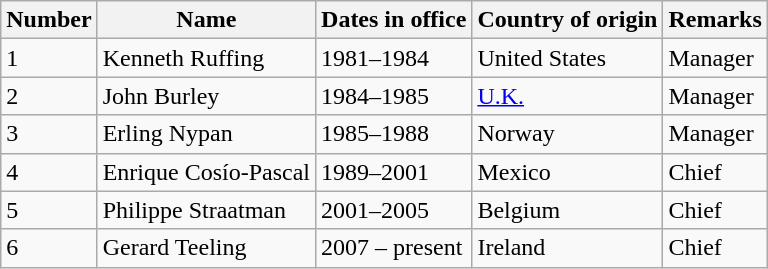<table class="wikitable">
<tr align="center">
<th>Number</th>
<th>Name</th>
<th>Dates in office</th>
<th>Country of origin</th>
<th>Remarks</th>
</tr>
<tr>
<td>1</td>
<td>Kenneth Ruffing</td>
<td>1981–1984</td>
<td>United States</td>
<td>Manager</td>
</tr>
<tr>
<td>2</td>
<td>John Burley</td>
<td>1984–1985</td>
<td><a href='#'>U.K.</a></td>
<td>Manager</td>
</tr>
<tr>
<td>3</td>
<td>Erling Nypan</td>
<td>1985–1988</td>
<td>Norway</td>
<td>Manager</td>
</tr>
<tr>
<td>4</td>
<td>Enrique Cosío-Pascal</td>
<td>1989–2001</td>
<td>Mexico</td>
<td>Chief</td>
</tr>
<tr>
<td>5</td>
<td>Philippe Straatman</td>
<td>2001–2005</td>
<td>Belgium</td>
<td>Chief</td>
</tr>
<tr>
<td>6</td>
<td>Gerard Teeling</td>
<td>2007 – present</td>
<td>Ireland</td>
<td>Chief</td>
</tr>
</table>
